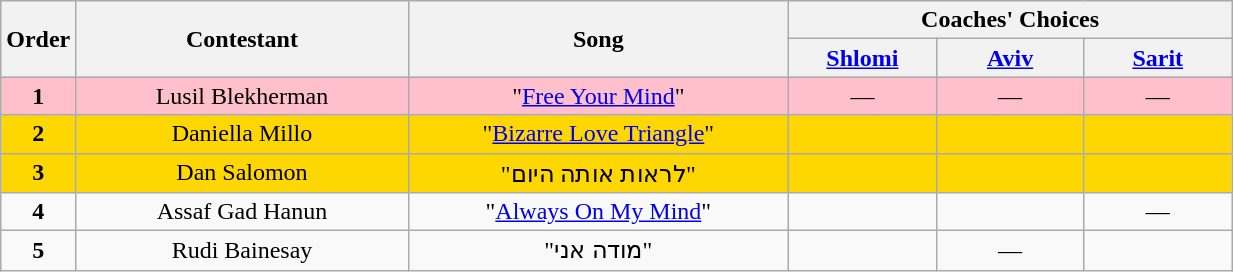<table class="wikitable" style="text-align: center; width:65%;">
<tr>
<th rowspan=2 width="05%">Order</th>
<th rowspan=2 width="27%">Contestant</th>
<th rowspan=2>Song</th>
<th colspan=3>Coaches' Choices</th>
</tr>
<tr>
<th width="12%"><a href='#'>Shlomi</a></th>
<th width="12%"><a href='#'>Aviv</a></th>
<th width="12%"><a href='#'>Sarit</a></th>
</tr>
<tr bgcolor="pink">
<td align="center"><strong>1</strong></td>
<td>Lusil Blekherman</td>
<td>"<a href='#'>Free Your Mind</a>"</td>
<td align="center">—</td>
<td align="center">—</td>
<td align="center">—</td>
</tr>
<tr bgcolor="gold">
<td align="center"><strong>2</strong></td>
<td>Daniella Millo</td>
<td>"<a href='#'>Bizarre Love Triangle</a>"</td>
<td style=";text-align:center;"></td>
<td style=";text-align:center;"></td>
<td style=";text-align:center;"></td>
</tr>
<tr bgcolor="gold">
<td align="center"><strong>3</strong></td>
<td>Dan Salomon</td>
<td>"לראות אותה היום"</td>
<td style=";text-align:center;"></td>
<td style=";text-align:center;"></td>
<td style=";text-align:center;"></td>
</tr>
<tr>
<td align="center"><strong>4</strong></td>
<td>Assaf Gad Hanun</td>
<td>"<a href='#'>Always On My Mind</a>"</td>
<td style=";text-align:center;"></td>
<td style=";text-align:center;"></td>
<td align="center">—</td>
</tr>
<tr>
<td align="center"><strong>5</strong></td>
<td>Rudi Bainesay</td>
<td>"מודה אני"</td>
<td style=";text-align:center;"></td>
<td align="center">—</td>
<td style=";text-align:center;"></td>
</tr>
</table>
